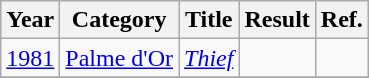<table class="wikitable unsortable">
<tr>
<th>Year</th>
<th>Category</th>
<th>Title</th>
<th>Result</th>
<th>Ref.</th>
</tr>
<tr>
<td><a href='#'>1981</a></td>
<td><a href='#'>Palme d'Or</a></td>
<td><em><a href='#'>Thief</a></em></td>
<td></td>
<td></td>
</tr>
<tr>
</tr>
</table>
